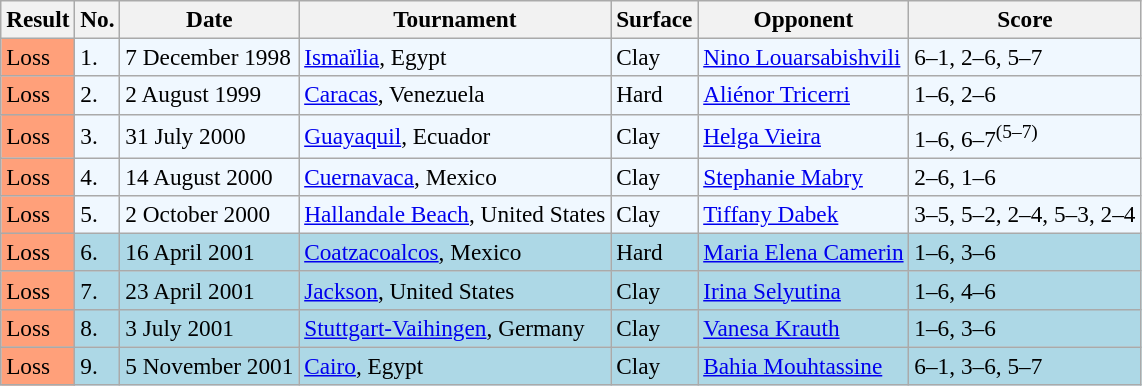<table class="sortable wikitable" style=font-size:97%>
<tr>
<th>Result</th>
<th>No.</th>
<th>Date</th>
<th>Tournament</th>
<th>Surface</th>
<th>Opponent</th>
<th class="unsortable">Score</th>
</tr>
<tr style="background:#f0f8ff;">
<td style="background:#ffa07a;">Loss</td>
<td>1.</td>
<td>7 December 1998</td>
<td><a href='#'>Ismaïlia</a>, Egypt</td>
<td>Clay</td>
<td> <a href='#'>Nino Louarsabishvili</a></td>
<td>6–1, 2–6, 5–7</td>
</tr>
<tr style="background:#f0f8ff;">
<td style="background:#ffa07a;">Loss</td>
<td>2.</td>
<td>2 August 1999</td>
<td><a href='#'>Caracas</a>, Venezuela</td>
<td>Hard</td>
<td> <a href='#'>Aliénor Tricerri</a></td>
<td>1–6, 2–6</td>
</tr>
<tr style="background:#f0f8ff;">
<td style="background:#ffa07a;">Loss</td>
<td>3.</td>
<td>31 July 2000</td>
<td><a href='#'>Guayaquil</a>, Ecuador</td>
<td>Clay</td>
<td> <a href='#'>Helga Vieira</a></td>
<td>1–6, 6–7<sup>(5–7)</sup></td>
</tr>
<tr style="background:#f0f8ff;">
<td style="background:#ffa07a;">Loss</td>
<td>4.</td>
<td>14 August 2000</td>
<td><a href='#'>Cuernavaca</a>, Mexico</td>
<td>Clay</td>
<td> <a href='#'>Stephanie Mabry</a></td>
<td>2–6, 1–6</td>
</tr>
<tr style="background:#f0f8ff;">
<td style="background:#ffa07a;">Loss</td>
<td>5.</td>
<td>2 October 2000</td>
<td><a href='#'>Hallandale Beach</a>, United States</td>
<td>Clay</td>
<td> <a href='#'>Tiffany Dabek</a></td>
<td>3–5, 5–2, 2–4, 5–3, 2–4</td>
</tr>
<tr style="background:lightblue;">
<td style="background:#ffa07a;">Loss</td>
<td>6.</td>
<td>16 April 2001</td>
<td><a href='#'>Coatzacoalcos</a>, Mexico</td>
<td>Hard</td>
<td> <a href='#'>Maria Elena Camerin</a></td>
<td>1–6, 3–6</td>
</tr>
<tr style="background:lightblue;">
<td style="background:#ffa07a;">Loss</td>
<td>7.</td>
<td>23 April 2001</td>
<td><a href='#'>Jackson</a>, United States</td>
<td>Clay</td>
<td> <a href='#'>Irina Selyutina</a></td>
<td>1–6, 4–6</td>
</tr>
<tr style="background:lightblue;">
<td style="background:#ffa07a;">Loss</td>
<td>8.</td>
<td>3 July 2001</td>
<td><a href='#'>Stuttgart-Vaihingen</a>, Germany</td>
<td>Clay</td>
<td> <a href='#'>Vanesa Krauth</a></td>
<td>1–6, 3–6</td>
</tr>
<tr style="background:lightblue;">
<td style="background:#ffa07a;">Loss</td>
<td>9.</td>
<td>5 November 2001</td>
<td><a href='#'>Cairo</a>, Egypt</td>
<td>Clay</td>
<td> <a href='#'>Bahia Mouhtassine</a></td>
<td>6–1, 3–6, 5–7</td>
</tr>
</table>
